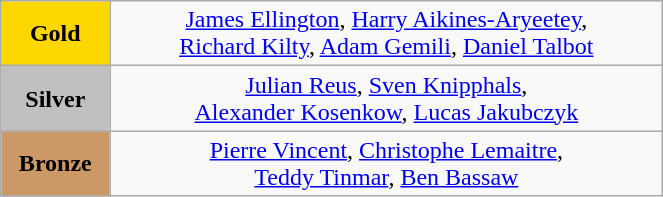<table class="wikitable" style=" text-align:center; " width="35%">
<tr>
<td bgcolor="gold"><strong>Gold</strong></td>
<td><a href='#'>James Ellington</a>, <a href='#'>Harry Aikines-Aryeetey</a>,<br> <a href='#'>Richard Kilty</a>, <a href='#'>Adam Gemili</a>, <a href='#'>Daniel Talbot</a><br><small><em></em></small></td>
</tr>
<tr>
<td bgcolor="silver"><strong>Silver</strong></td>
<td><a href='#'>Julian Reus</a>, <a href='#'>Sven Knipphals</a>,<br> <a href='#'>Alexander Kosenkow</a>, <a href='#'>Lucas Jakubczyk</a><br><small><em></em></small></td>
</tr>
<tr>
<td bgcolor="CC9966"><strong>Bronze</strong></td>
<td><a href='#'>Pierre Vincent</a>, <a href='#'>Christophe Lemaitre</a>,<br><a href='#'>Teddy Tinmar</a>, <a href='#'>Ben Bassaw</a><br><small><em></em></small></td>
</tr>
</table>
